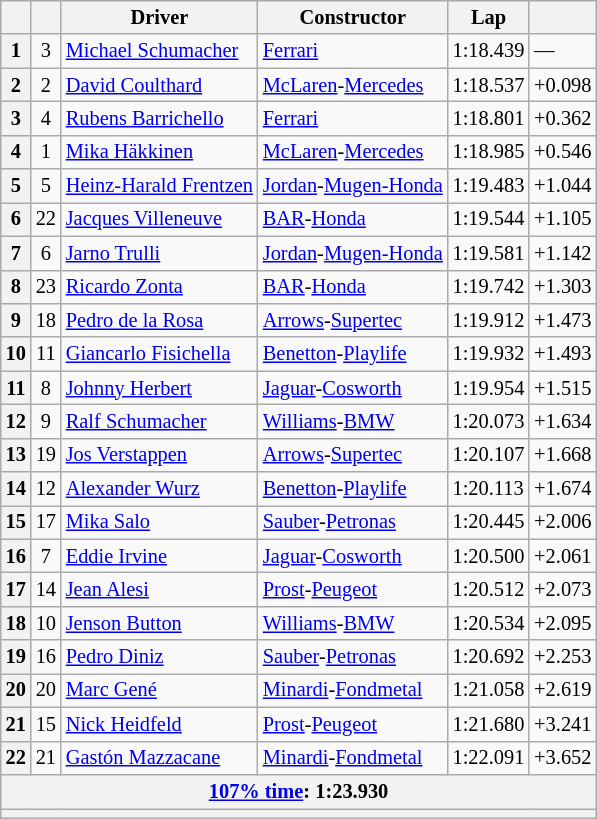<table class="wikitable sortable" style="font-size: 85%;">
<tr>
<th scope="col"></th>
<th scope="col"></th>
<th scope="col">Driver</th>
<th scope="col">Constructor</th>
<th scope="col">Lap</th>
<th scope="col"></th>
</tr>
<tr>
<th scope="row">1</th>
<td align="center">3</td>
<td data-sort-value="SCH1"> <a href='#'>Michael Schumacher</a></td>
<td><a href='#'>Ferrari</a></td>
<td>1:18.439</td>
<td>—</td>
</tr>
<tr>
<th scope="row">2</th>
<td align="center">2</td>
<td data-sort-value="COU"> <a href='#'>David Coulthard</a></td>
<td><a href='#'>McLaren</a>-<a href='#'>Mercedes</a></td>
<td>1:18.537</td>
<td>+0.098</td>
</tr>
<tr>
<th scope="row">3</th>
<td align="center">4</td>
<td data-sort-value="BAR"> <a href='#'>Rubens Barrichello</a></td>
<td><a href='#'>Ferrari</a></td>
<td>1:18.801</td>
<td>+0.362</td>
</tr>
<tr>
<th scope="row">4</th>
<td align="center">1</td>
<td data-sort-value="HAK"> <a href='#'>Mika Häkkinen</a></td>
<td><a href='#'>McLaren</a>-<a href='#'>Mercedes</a></td>
<td>1:18.985</td>
<td>+0.546</td>
</tr>
<tr>
<th scope="row">5</th>
<td align="center">5</td>
<td data-sort-value="FRE"> <a href='#'>Heinz-Harald Frentzen</a></td>
<td><a href='#'>Jordan</a>-<a href='#'>Mugen-Honda</a></td>
<td>1:19.483</td>
<td>+1.044</td>
</tr>
<tr>
<th scope="row">6</th>
<td align="center">22</td>
<td data-sort-value="VIL"> <a href='#'>Jacques Villeneuve</a></td>
<td><a href='#'>BAR</a>-<a href='#'>Honda</a></td>
<td>1:19.544</td>
<td>+1.105</td>
</tr>
<tr>
<th scope="row">7</th>
<td align="center">6</td>
<td data-sort-value="TRU"> <a href='#'>Jarno Trulli</a></td>
<td><a href='#'>Jordan</a>-<a href='#'>Mugen-Honda</a></td>
<td>1:19.581</td>
<td>+1.142</td>
</tr>
<tr>
<th scope="row">8</th>
<td align="center">23</td>
<td data-sort-value="ZON"> <a href='#'>Ricardo Zonta</a></td>
<td><a href='#'>BAR</a>-<a href='#'>Honda</a></td>
<td>1:19.742</td>
<td>+1.303</td>
</tr>
<tr>
<th scope="row">9</th>
<td align="center">18</td>
<td data-sort-value="DEL"> <a href='#'>Pedro de la Rosa</a></td>
<td><a href='#'>Arrows</a>-<a href='#'>Supertec</a></td>
<td>1:19.912</td>
<td>+1.473</td>
</tr>
<tr>
<th scope="row">10</th>
<td align="center">11</td>
<td data-sort-value="FIS"> <a href='#'>Giancarlo Fisichella</a></td>
<td><a href='#'>Benetton</a>-<a href='#'>Playlife</a></td>
<td>1:19.932</td>
<td>+1.493</td>
</tr>
<tr>
<th scope="row">11</th>
<td align="center">8</td>
<td data-sort-value="HER"> <a href='#'>Johnny Herbert</a></td>
<td><a href='#'>Jaguar</a>-<a href='#'>Cosworth</a></td>
<td>1:19.954</td>
<td>+1.515</td>
</tr>
<tr>
<th scope="row">12</th>
<td align="center">9</td>
<td data-sort-value="SCH2"> <a href='#'>Ralf Schumacher</a></td>
<td><a href='#'>Williams</a>-<a href='#'>BMW</a></td>
<td>1:20.073</td>
<td>+1.634</td>
</tr>
<tr>
<th scope="row">13</th>
<td align="center">19</td>
<td data-sort-value="VER"> <a href='#'>Jos Verstappen</a></td>
<td><a href='#'>Arrows</a>-<a href='#'>Supertec</a></td>
<td>1:20.107</td>
<td>+1.668</td>
</tr>
<tr>
<th scope="row">14</th>
<td align="center">12</td>
<td data-sort-value="WUR"> <a href='#'>Alexander Wurz</a></td>
<td><a href='#'>Benetton</a>-<a href='#'>Playlife</a></td>
<td>1:20.113</td>
<td>+1.674</td>
</tr>
<tr>
<th scope="row">15</th>
<td align="center">17</td>
<td data-sort-value="SAL"> <a href='#'>Mika Salo</a></td>
<td><a href='#'>Sauber</a>-<a href='#'>Petronas</a></td>
<td>1:20.445</td>
<td>+2.006</td>
</tr>
<tr>
<th scope="row">16</th>
<td align="center">7</td>
<td data-sort-value="IRV"> <a href='#'>Eddie Irvine</a></td>
<td><a href='#'>Jaguar</a>-<a href='#'>Cosworth</a></td>
<td>1:20.500</td>
<td>+2.061</td>
</tr>
<tr>
<th scope="row">17</th>
<td align="center">14</td>
<td data-sort-value="ALE"> <a href='#'>Jean Alesi</a></td>
<td><a href='#'>Prost</a>-<a href='#'>Peugeot</a></td>
<td>1:20.512</td>
<td>+2.073</td>
</tr>
<tr>
<th scope="row">18</th>
<td align="center">10</td>
<td data-sort-value="BUT"> <a href='#'>Jenson Button</a></td>
<td><a href='#'>Williams</a>-<a href='#'>BMW</a></td>
<td>1:20.534</td>
<td>+2.095</td>
</tr>
<tr>
<th scope="row">19</th>
<td align="center">16</td>
<td data-sort-value="DIN"> <a href='#'>Pedro Diniz</a></td>
<td><a href='#'>Sauber</a>-<a href='#'>Petronas</a></td>
<td>1:20.692</td>
<td>+2.253</td>
</tr>
<tr>
<th scope="row">20</th>
<td align="center">20</td>
<td data-sort-value="GEN"> <a href='#'>Marc Gené</a></td>
<td><a href='#'>Minardi</a>-<a href='#'>Fondmetal</a></td>
<td>1:21.058</td>
<td>+2.619</td>
</tr>
<tr>
<th scope="row">21</th>
<td align="center">15</td>
<td data-sort-value="HEI"> <a href='#'>Nick Heidfeld</a></td>
<td><a href='#'>Prost</a>-<a href='#'>Peugeot</a></td>
<td>1:21.680</td>
<td>+3.241</td>
</tr>
<tr>
<th scope="row">22</th>
<td align="center">21</td>
<td data-sort-value="MAZ"> <a href='#'>Gastón Mazzacane</a></td>
<td><a href='#'>Minardi</a>-<a href='#'>Fondmetal</a></td>
<td>1:22.091</td>
<td>+3.652</td>
</tr>
<tr class="sortbottom">
<th colspan=8><a href='#'>107% time</a>: 1:23.930</th>
</tr>
<tr class="sortbottom">
<th colspan="8"></th>
</tr>
</table>
